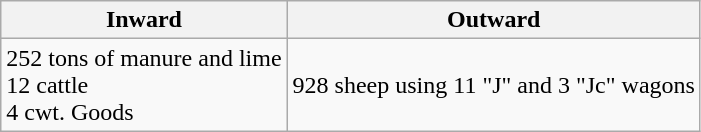<table class="wikitable">
<tr>
<th>Inward</th>
<th>Outward</th>
</tr>
<tr>
<td>252 tons of manure and lime<br>12 cattle<br>4 cwt. Goods</td>
<td>928 sheep using 11 "J" and 3 "Jc" wagons</td>
</tr>
</table>
